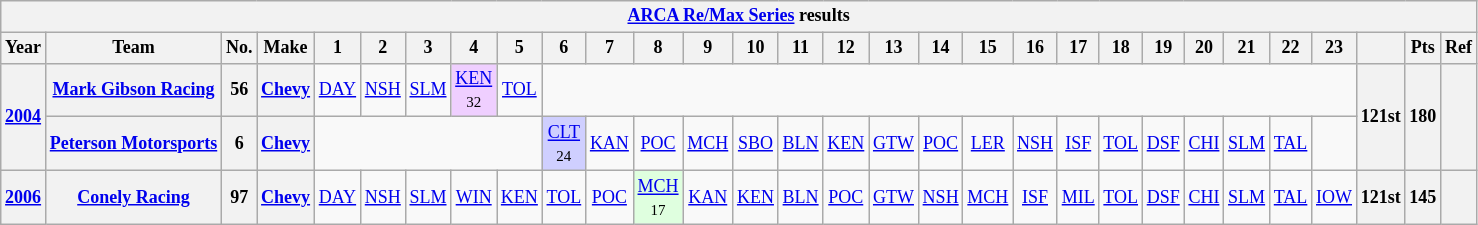<table class="wikitable" style="text-align:center; font-size:75%">
<tr>
<th colspan=45><a href='#'>ARCA Re/Max Series</a> results</th>
</tr>
<tr>
<th>Year</th>
<th>Team</th>
<th>No.</th>
<th>Make</th>
<th>1</th>
<th>2</th>
<th>3</th>
<th>4</th>
<th>5</th>
<th>6</th>
<th>7</th>
<th>8</th>
<th>9</th>
<th>10</th>
<th>11</th>
<th>12</th>
<th>13</th>
<th>14</th>
<th>15</th>
<th>16</th>
<th>17</th>
<th>18</th>
<th>19</th>
<th>20</th>
<th>21</th>
<th>22</th>
<th>23</th>
<th></th>
<th>Pts</th>
<th>Ref</th>
</tr>
<tr>
<th rowspan=2><a href='#'>2004</a></th>
<th><a href='#'>Mark Gibson Racing</a></th>
<th>56</th>
<th><a href='#'>Chevy</a></th>
<td><a href='#'>DAY</a></td>
<td><a href='#'>NSH</a></td>
<td><a href='#'>SLM</a></td>
<td style="background:#EFCFFF;"><a href='#'>KEN</a><br><small>32</small></td>
<td><a href='#'>TOL</a></td>
<td colspan=18></td>
<th rowspan=2>121st</th>
<th rowspan=2>180</th>
<th rowspan=2></th>
</tr>
<tr>
<th><a href='#'>Peterson Motorsports</a></th>
<th>6</th>
<th><a href='#'>Chevy</a></th>
<td colspan=5></td>
<td style="background:#CFCFFF;"><a href='#'>CLT</a><br><small>24</small></td>
<td><a href='#'>KAN</a></td>
<td><a href='#'>POC</a></td>
<td><a href='#'>MCH</a></td>
<td><a href='#'>SBO</a></td>
<td><a href='#'>BLN</a></td>
<td><a href='#'>KEN</a></td>
<td><a href='#'>GTW</a></td>
<td><a href='#'>POC</a></td>
<td><a href='#'>LER</a></td>
<td><a href='#'>NSH</a></td>
<td><a href='#'>ISF</a></td>
<td><a href='#'>TOL</a></td>
<td><a href='#'>DSF</a></td>
<td><a href='#'>CHI</a></td>
<td><a href='#'>SLM</a></td>
<td><a href='#'>TAL</a></td>
<td></td>
</tr>
<tr>
<th><a href='#'>2006</a></th>
<th><a href='#'>Conely Racing</a></th>
<th>97</th>
<th><a href='#'>Chevy</a></th>
<td><a href='#'>DAY</a></td>
<td><a href='#'>NSH</a></td>
<td><a href='#'>SLM</a></td>
<td><a href='#'>WIN</a></td>
<td><a href='#'>KEN</a></td>
<td><a href='#'>TOL</a></td>
<td><a href='#'>POC</a></td>
<td style="background:#DFFFDF;"><a href='#'>MCH</a><br><small>17</small></td>
<td><a href='#'>KAN</a></td>
<td><a href='#'>KEN</a></td>
<td><a href='#'>BLN</a></td>
<td><a href='#'>POC</a></td>
<td><a href='#'>GTW</a></td>
<td><a href='#'>NSH</a></td>
<td><a href='#'>MCH</a></td>
<td><a href='#'>ISF</a></td>
<td><a href='#'>MIL</a></td>
<td><a href='#'>TOL</a></td>
<td><a href='#'>DSF</a></td>
<td><a href='#'>CHI</a></td>
<td><a href='#'>SLM</a></td>
<td><a href='#'>TAL</a></td>
<td><a href='#'>IOW</a></td>
<th>121st</th>
<th>145</th>
<th></th>
</tr>
</table>
